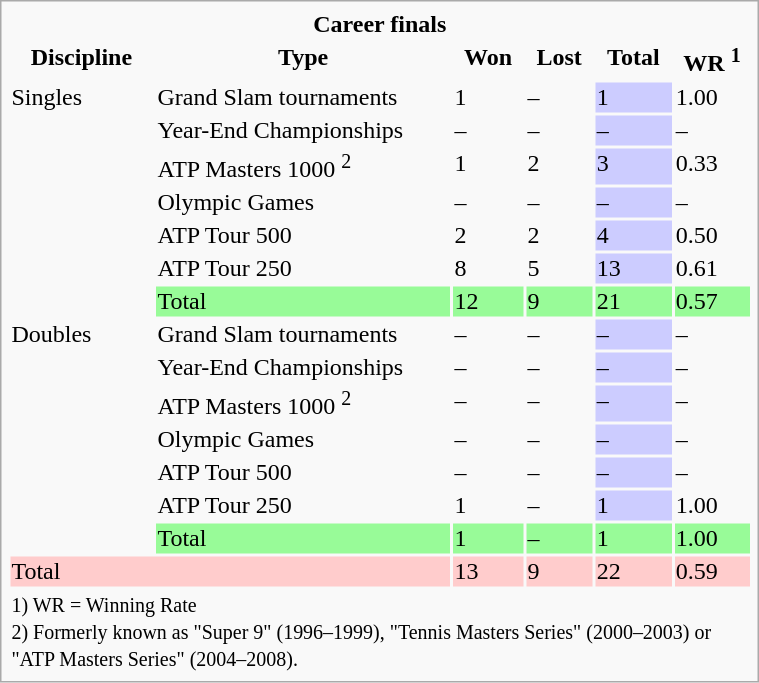<table class="infobox vcard vevent" style="width:40%; width:40%">
<tr>
<th colspan="6">Career finals</th>
</tr>
<tr>
<th>Discipline</th>
<th>Type</th>
<th>Won</th>
<th>Lost</th>
<th>Total</th>
<th>WR <sup>1</sup></th>
</tr>
<tr>
<td rowspan="7">Singles</td>
<td>Grand Slam tournaments</td>
<td>1</td>
<td>–</td>
<td style="background:#ccf;">1</td>
<td>1.00</td>
</tr>
<tr>
<td>Year-End Championships</td>
<td>–</td>
<td>–</td>
<td style="background:#ccf;">–</td>
<td>–</td>
</tr>
<tr>
<td>ATP Masters 1000 <sup>2</sup></td>
<td>1</td>
<td>2</td>
<td style="background:#ccf;">3</td>
<td>0.33</td>
</tr>
<tr>
<td>Olympic Games</td>
<td>–</td>
<td>–</td>
<td style="background:#ccf;">–</td>
<td>–</td>
</tr>
<tr>
<td>ATP Tour 500</td>
<td>2</td>
<td>2</td>
<td style="background:#ccf;">4</td>
<td>0.50</td>
</tr>
<tr>
<td>ATP Tour 250</td>
<td>8</td>
<td>5</td>
<td style="background:#ccf;">13</td>
<td>0.61</td>
</tr>
<tr bgcolor="98fb98">
<td>Total</td>
<td>12</td>
<td>9</td>
<td>21</td>
<td>0.57</td>
</tr>
<tr>
<td rowspan="7">Doubles</td>
<td>Grand Slam tournaments</td>
<td>–</td>
<td>–</td>
<td style="background:#ccf;">–</td>
<td>–</td>
</tr>
<tr>
<td>Year-End Championships</td>
<td>–</td>
<td>–</td>
<td style="background:#ccf;">–</td>
<td>–</td>
</tr>
<tr>
<td>ATP Masters 1000 <sup>2</sup></td>
<td>–</td>
<td>–</td>
<td style="background:#ccf;">–</td>
<td>–</td>
</tr>
<tr>
<td>Olympic Games</td>
<td>–</td>
<td>–</td>
<td style="background:#ccf;">–</td>
<td>–</td>
</tr>
<tr>
<td>ATP Tour 500</td>
<td>–</td>
<td>–</td>
<td style="background:#ccf;">–</td>
<td>–</td>
</tr>
<tr>
<td>ATP Tour 250</td>
<td>1</td>
<td>–</td>
<td style="background:#ccf;">1</td>
<td>1.00</td>
</tr>
<tr bgcolor="98fb98">
<td>Total</td>
<td>1</td>
<td>–</td>
<td>1</td>
<td>1.00</td>
</tr>
<tr bgcolor="FFCCCC">
<td colspan="2">Total</td>
<td>13</td>
<td>9</td>
<td>22</td>
<td>0.59</td>
</tr>
<tr>
<td colspan="6"><small>1) WR = Winning Rate</small><br><small>2) Formerly known as "Super 9" (1996–1999), "Tennis Masters Series" (2000–2003) or "ATP Masters Series" (2004–2008).</small></td>
</tr>
</table>
